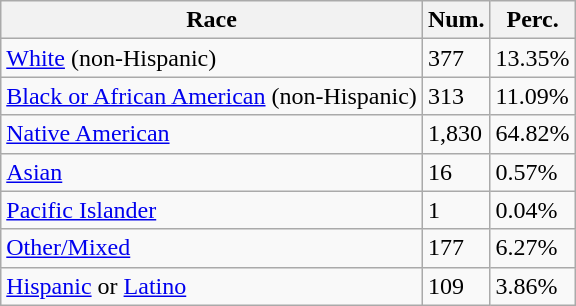<table class="wikitable">
<tr>
<th>Race</th>
<th>Num.</th>
<th>Perc.</th>
</tr>
<tr>
<td><a href='#'>White</a> (non-Hispanic)</td>
<td>377</td>
<td>13.35%</td>
</tr>
<tr>
<td><a href='#'>Black or African American</a> (non-Hispanic)</td>
<td>313</td>
<td>11.09%</td>
</tr>
<tr>
<td><a href='#'>Native American</a></td>
<td>1,830</td>
<td>64.82%</td>
</tr>
<tr>
<td><a href='#'>Asian</a></td>
<td>16</td>
<td>0.57%</td>
</tr>
<tr>
<td><a href='#'>Pacific Islander</a></td>
<td>1</td>
<td>0.04%</td>
</tr>
<tr>
<td><a href='#'>Other/Mixed</a></td>
<td>177</td>
<td>6.27%</td>
</tr>
<tr>
<td><a href='#'>Hispanic</a> or <a href='#'>Latino</a></td>
<td>109</td>
<td>3.86%</td>
</tr>
</table>
